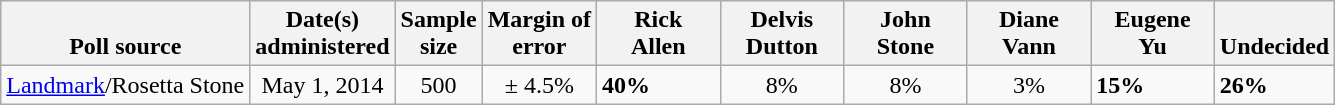<table class="wikitable">
<tr valign= bottom>
<th>Poll source</th>
<th>Date(s)<br>administered</th>
<th>Sample<br>size</th>
<th>Margin of<br>error</th>
<th style="width:75px;">Rick<br>Allen</th>
<th style="width:75px;">Delvis<br>Dutton</th>
<th style="width:75px;">John<br>Stone</th>
<th style="width:75px;">Diane<br>Vann</th>
<th style="width:75px;">Eugene<br>Yu</th>
<th>Undecided</th>
</tr>
<tr>
<td><a href='#'>Landmark</a>/Rosetta Stone</td>
<td align=center>May 1, 2014</td>
<td align=center>500</td>
<td align=center>± 4.5%</td>
<td><strong>40%</strong></td>
<td align=center>8%</td>
<td align=center>8%</td>
<td align=center>3%</td>
<td><strong>15%</strong></td>
<td><strong>26%</strong></td>
</tr>
</table>
